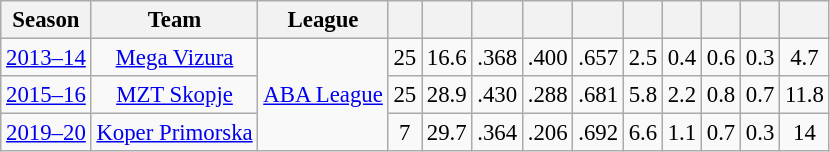<table class="wikitable sortable" style="font-size:95%; text-align:center;">
<tr>
<th>Season</th>
<th>Team</th>
<th>League</th>
<th></th>
<th></th>
<th></th>
<th></th>
<th></th>
<th></th>
<th></th>
<th></th>
<th></th>
<th></th>
</tr>
<tr>
<td><a href='#'>2013–14</a></td>
<td rowspan="1"><a href='#'>Mega Vizura</a></td>
<td rowspan="3"><a href='#'>ABA League</a></td>
<td>25</td>
<td>16.6</td>
<td>.368</td>
<td>.400</td>
<td>.657</td>
<td>2.5</td>
<td>0.4</td>
<td>0.6</td>
<td>0.3</td>
<td>4.7</td>
</tr>
<tr>
<td><a href='#'>2015–16</a></td>
<td rowspan="1"><a href='#'>MZT Skopje</a></td>
<td>25</td>
<td>28.9</td>
<td>.430</td>
<td>.288</td>
<td>.681</td>
<td>5.8</td>
<td>2.2</td>
<td>0.8</td>
<td>0.7</td>
<td>11.8</td>
</tr>
<tr>
<td><a href='#'>2019–20</a></td>
<td rowspan="1"><a href='#'>Koper Primorska</a></td>
<td>7</td>
<td>29.7</td>
<td>.364</td>
<td>.206</td>
<td>.692</td>
<td>6.6</td>
<td>1.1</td>
<td>0.7</td>
<td>0.3</td>
<td>14</td>
</tr>
</table>
